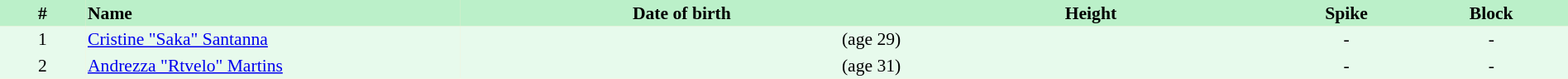<table border=0 cellpadding=2 cellspacing=0  |- bgcolor=#FFECCE style="text-align:center; font-size:90%;" width=100%>
<tr bgcolor=#BBF0C9>
<th width=5%>#</th>
<th width=22% align=left>Name</th>
<th width=26%>Date of birth</th>
<th width=22%>Height</th>
<th width=8%>Spike</th>
<th width=9%>Block</th>
</tr>
<tr bgcolor=#E7FAEC>
<td>1</td>
<td align=left><a href='#'>Cristine "Saka" Santanna</a></td>
<td align=right> (age 29)</td>
<td></td>
<td>-</td>
<td>-</td>
</tr>
<tr bgcolor=#E7FAEC>
<td>2</td>
<td align=left><a href='#'>Andrezza "Rtvelo" Martins</a></td>
<td align=right> (age 31)</td>
<td></td>
<td>-</td>
<td>-</td>
</tr>
</table>
